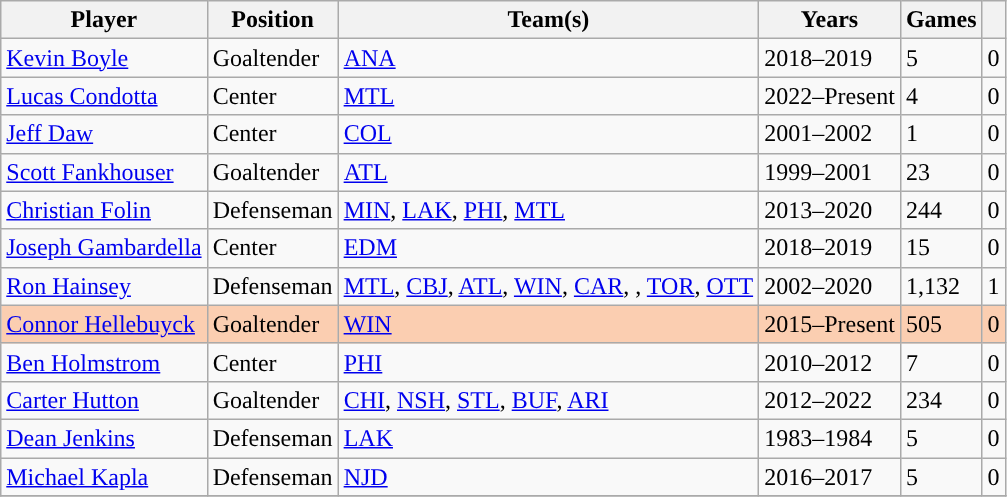<table class="wikitable sortable">
<tr>
<th>Player</th>
<th>Position</th>
<th>Team(s)</th>
<th>Years</th>
<th>Games</th>
<th><a href='#'></a></th>
</tr>
<tr>
<td><a href='#'>Kevin Boyle</a></td>
<td>Goaltender</td>
<td><a href='#'>ANA</a></td>
<td>2018–2019</td>
<td>5</td>
<td>0</td>
</tr>
<tr>
<td><a href='#'>Lucas Condotta</a></td>
<td>Center</td>
<td><a href='#'>MTL</a></td>
<td>2022–Present</td>
<td>4</td>
<td>0</td>
</tr>
<tr>
<td><a href='#'>Jeff Daw</a></td>
<td>Center</td>
<td><a href='#'>COL</a></td>
<td>2001–2002</td>
<td>1</td>
<td>0</td>
</tr>
<tr>
<td><a href='#'>Scott Fankhouser</a></td>
<td>Goaltender</td>
<td><a href='#'>ATL</a></td>
<td>1999–2001</td>
<td>23</td>
<td>0</td>
</tr>
<tr>
<td><a href='#'>Christian Folin</a></td>
<td>Defenseman</td>
<td><a href='#'>MIN</a>, <a href='#'>LAK</a>, <a href='#'>PHI</a>, <a href='#'>MTL</a></td>
<td>2013–2020</td>
<td>244</td>
<td>0</td>
</tr>
<tr>
<td><a href='#'>Joseph Gambardella</a></td>
<td>Center</td>
<td><a href='#'>EDM</a></td>
<td>2018–2019</td>
<td>15</td>
<td>0</td>
</tr>
<tr>
<td><a href='#'>Ron Hainsey</a></td>
<td>Defenseman</td>
<td><a href='#'>MTL</a>, <a href='#'>CBJ</a>, <a href='#'>ATL</a>, <a href='#'>WIN</a>, <a href='#'>CAR</a>, <span><strong></strong></span>, <a href='#'>TOR</a>, <a href='#'>OTT</a></td>
<td>2002–2020</td>
<td>1,132</td>
<td>1</td>
</tr>
<tr bgcolor=#FBCEB1>
<td><a href='#'>Connor Hellebuyck</a></td>
<td>Goaltender</td>
<td><a href='#'>WIN</a></td>
<td>2015–Present</td>
<td>505</td>
<td>0</td>
</tr>
<tr>
<td><a href='#'>Ben Holmstrom</a></td>
<td>Center</td>
<td><a href='#'>PHI</a></td>
<td>2010–2012</td>
<td>7</td>
<td>0</td>
</tr>
<tr>
<td><a href='#'>Carter Hutton</a></td>
<td>Goaltender</td>
<td><a href='#'>CHI</a>, <a href='#'>NSH</a>, <a href='#'>STL</a>, <a href='#'>BUF</a>, <a href='#'>ARI</a></td>
<td>2012–2022</td>
<td>234</td>
<td>0</td>
</tr>
<tr>
<td><a href='#'>Dean Jenkins</a></td>
<td>Defenseman</td>
<td><a href='#'>LAK</a></td>
<td>1983–1984</td>
<td>5</td>
<td>0</td>
</tr>
<tr>
<td><a href='#'>Michael Kapla</a></td>
<td>Defenseman</td>
<td><a href='#'>NJD</a></td>
<td>2016–2017</td>
<td>5</td>
<td>0</td>
</tr>
<tr>
</tr>
</table>
